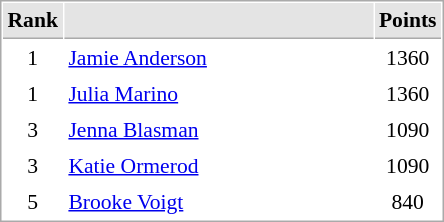<table cellspacing="1" cellpadding="3" style="border:1px solid #aaa; font-size:90%;">
<tr style="background:#e4e4e4;">
<th style="border-bottom:1px solid #aaa; width:10px;">Rank</th>
<th style="border-bottom:1px solid #aaa; width:200px;"></th>
<th style="border-bottom:1px solid #aaa; width:20px;">Points</th>
</tr>
<tr>
<td align=center>1</td>
<td> <a href='#'>Jamie Anderson</a></td>
<td align=center>1360</td>
</tr>
<tr>
<td align=center>1</td>
<td> <a href='#'>Julia Marino</a></td>
<td align=center>1360</td>
</tr>
<tr>
<td align=center>3</td>
<td> <a href='#'>Jenna Blasman</a></td>
<td align=center>1090</td>
</tr>
<tr>
<td align=center>3</td>
<td> <a href='#'>Katie Ormerod</a></td>
<td align=center>1090</td>
</tr>
<tr>
<td align=center>5</td>
<td> <a href='#'>Brooke Voigt</a></td>
<td align=center>840</td>
</tr>
</table>
